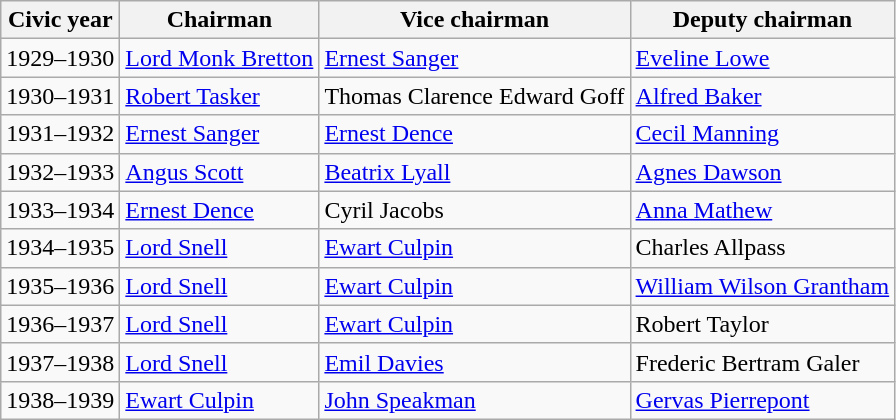<table class="wikitable" border="1">
<tr>
<th>Civic year</th>
<th>Chairman</th>
<th>Vice chairman</th>
<th>Deputy chairman</th>
</tr>
<tr>
<td>1929–1930</td>
<td><a href='#'>Lord Monk Bretton</a></td>
<td><a href='#'>Ernest Sanger</a></td>
<td><a href='#'>Eveline Lowe</a></td>
</tr>
<tr>
<td>1930–1931</td>
<td><a href='#'>Robert Tasker</a></td>
<td>Thomas Clarence Edward Goff</td>
<td><a href='#'>Alfred Baker</a></td>
</tr>
<tr>
<td>1931–1932</td>
<td><a href='#'>Ernest Sanger</a></td>
<td><a href='#'>Ernest Dence</a></td>
<td><a href='#'>Cecil Manning</a></td>
</tr>
<tr>
<td>1932–1933</td>
<td><a href='#'>Angus Scott</a></td>
<td><a href='#'>Beatrix Lyall</a></td>
<td><a href='#'>Agnes Dawson</a></td>
</tr>
<tr>
<td>1933–1934</td>
<td><a href='#'>Ernest Dence</a></td>
<td>Cyril Jacobs</td>
<td><a href='#'>Anna Mathew</a></td>
</tr>
<tr>
<td>1934–1935</td>
<td><a href='#'>Lord Snell</a></td>
<td><a href='#'>Ewart Culpin</a></td>
<td>Charles Allpass</td>
</tr>
<tr>
<td>1935–1936</td>
<td><a href='#'>Lord Snell</a></td>
<td><a href='#'>Ewart Culpin</a></td>
<td><a href='#'>William Wilson Grantham</a></td>
</tr>
<tr>
<td>1936–1937</td>
<td><a href='#'>Lord Snell</a></td>
<td><a href='#'>Ewart Culpin</a></td>
<td>Robert Taylor</td>
</tr>
<tr>
<td>1937–1938</td>
<td><a href='#'>Lord Snell</a></td>
<td><a href='#'>Emil Davies</a></td>
<td>Frederic Bertram Galer</td>
</tr>
<tr>
<td>1938–1939</td>
<td><a href='#'>Ewart Culpin</a></td>
<td><a href='#'>John Speakman</a></td>
<td><a href='#'>Gervas Pierrepont</a></td>
</tr>
</table>
